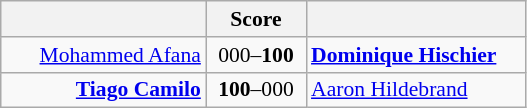<table class="wikitable" style="text-align: center; font-size:90% ">
<tr>
<th align="right" width="130"></th>
<th width="60">Score</th>
<th align="left" width="140"></th>
</tr>
<tr>
<td align=right><a href='#'>Mohammed Afana</a> </td>
<td align=center>000–<strong>100</strong></td>
<td align=left> <strong><a href='#'>Dominique Hischier</a></strong></td>
</tr>
<tr>
<td align=right><strong><a href='#'>Tiago Camilo</a></strong> </td>
<td align=center><strong>100</strong>–000</td>
<td align=left> <a href='#'>Aaron Hildebrand</a></td>
</tr>
</table>
